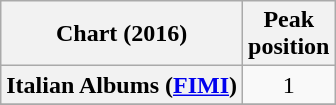<table class="wikitable sortable plainrowheaders" style="text-align:center">
<tr>
<th scope="col">Chart (2016)</th>
<th scope="col">Peak<br>position</th>
</tr>
<tr>
<th scope="row">Italian Albums (<a href='#'>FIMI</a>)</th>
<td>1</td>
</tr>
<tr>
</tr>
</table>
